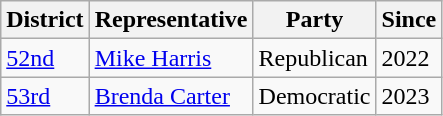<table class="wikitable">
<tr>
<th>District</th>
<th>Representative</th>
<th>Party</th>
<th>Since</th>
</tr>
<tr>
<td><a href='#'>52nd</a></td>
<td><a href='#'>Mike Harris</a></td>
<td>Republican</td>
<td>2022</td>
</tr>
<tr>
<td><a href='#'>53rd</a></td>
<td><a href='#'>Brenda Carter</a></td>
<td>Democratic</td>
<td>2023</td>
</tr>
</table>
